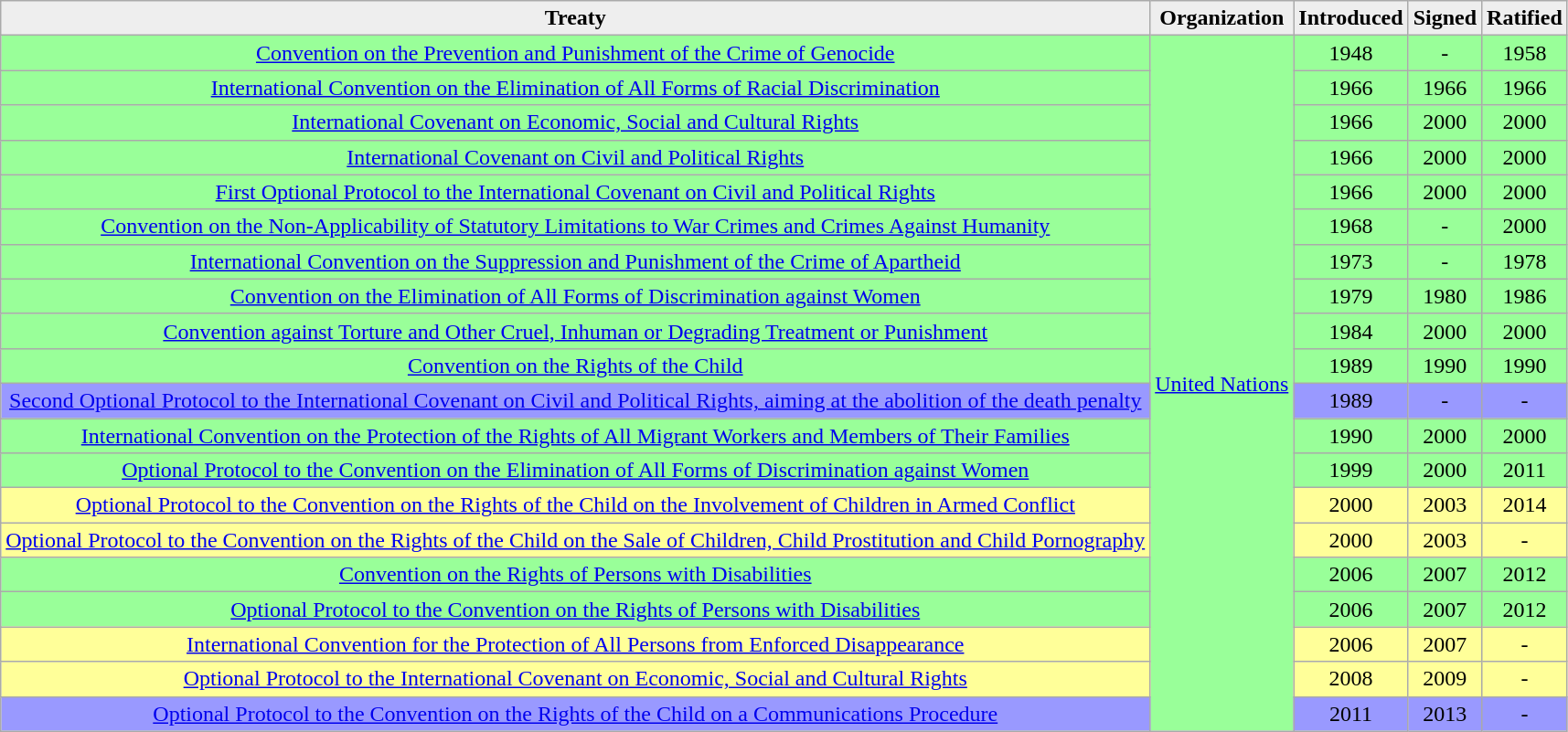<table class="wikitable sortable" style="border-collapse:collapse;">
<tr style="background:#eee; font-weight:bold; text-align:center;">
<td>Treaty</td>
<td>Organization</td>
<td>Introduced</td>
<td>Signed</td>
<td>Ratified</td>
</tr>
<tr align=center>
<td style="background:#9f9; align=left"><a href='#'>Convention on the Prevention and Punishment of the Crime of Genocide</a></td>
<td rowspan="20" style="background:#9f9;"><a href='#'>United Nations</a></td>
<td style="background:#9f9;">1948</td>
<td style="background:#9f9;">-</td>
<td style="background:#9f9;">1958</td>
</tr>
<tr align=center>
<td style="background:#9f9; align=left"><a href='#'>International Convention on the Elimination of All Forms of Racial Discrimination</a></td>
<td style="background:#9f9;">1966</td>
<td style="background:#9f9;">1966</td>
<td style="background:#9f9;">1966</td>
</tr>
<tr align=center>
<td style="background:#9f9; align=left"><a href='#'>International Covenant on Economic, Social and Cultural Rights</a></td>
<td style="background:#9f9;">1966</td>
<td style="background:#9f9;">2000</td>
<td style="background:#9f9;">2000</td>
</tr>
<tr align=center>
<td style="background:#9f9; align=left"><a href='#'>International Covenant on Civil and Political Rights</a></td>
<td style="background:#9f9;">1966</td>
<td style="background:#9f9;">2000</td>
<td style="background:#9f9;">2000</td>
</tr>
<tr align=center>
<td style="background:#9f9; align=left"><a href='#'>First Optional Protocol to the International Covenant on Civil and Political Rights</a></td>
<td style="background:#9f9;">1966</td>
<td style="background:#9f9;">2000</td>
<td style="background:#9f9;">2000</td>
</tr>
<tr align=center>
<td style="background:#9f9; align=left"><a href='#'>Convention on the Non-Applicability of Statutory Limitations to War Crimes and Crimes Against Humanity</a></td>
<td style="background:#9f9;">1968</td>
<td style="background:#9f9;">-</td>
<td style="background:#9f9;">2000</td>
</tr>
<tr align=center>
<td style="background:#9f9; align=left"><a href='#'>International Convention on the Suppression and Punishment of the Crime of Apartheid</a></td>
<td style="background:#9f9;">1973</td>
<td style="background:#9f9;">-</td>
<td style="background:#9f9;">1978</td>
</tr>
<tr align=center>
<td style="background:#9f9; align=left"><a href='#'>Convention on the Elimination of All Forms of Discrimination against Women</a></td>
<td style="background:#9f9;">1979</td>
<td style="background:#9f9;">1980</td>
<td style="background:#9f9;">1986</td>
</tr>
<tr align=center>
<td style="background:#9f9; align=left"><a href='#'>Convention against Torture and Other Cruel, Inhuman or Degrading Treatment or Punishment</a></td>
<td style="background:#9f9;">1984</td>
<td style="background:#9f9;">2000</td>
<td style="background:#9f9;">2000</td>
</tr>
<tr align=center>
<td style="background:#9f9; align=left"><a href='#'>Convention on the Rights of the Child</a></td>
<td style="background:#9f9;">1989</td>
<td style="background:#9f9;">1990</td>
<td style="background:#9f9;">1990</td>
</tr>
<tr align=center>
<td style="background:#99f; align=left"><a href='#'>Second Optional Protocol to the International Covenant on Civil and Political Rights, aiming at the abolition of the death penalty</a></td>
<td style="background:#99f;">1989</td>
<td style="background:#99f;">-</td>
<td style="background:#99f;">-</td>
</tr>
<tr align=center>
<td style="background:#9f9; align=left"><a href='#'>International Convention on the Protection of the Rights of All Migrant Workers and Members of Their Families</a></td>
<td style="background:#9f9;">1990</td>
<td style="background:#9f9;">2000</td>
<td style="background:#9f9;">2000</td>
</tr>
<tr align=center>
<td style="background:#9f9; align=left"><a href='#'>Optional Protocol to the Convention on the Elimination of All Forms of Discrimination against Women</a></td>
<td style="background:#9f9;">1999</td>
<td style="background:#9f9;">2000</td>
<td style="background:#9f9;">2011</td>
</tr>
<tr align=center>
<td style="background:#ff9; align=left"><a href='#'>Optional Protocol to the Convention on the Rights of the Child on the Involvement of Children in Armed Conflict</a></td>
<td style="background:#ff9;">2000</td>
<td style="background:#ff9;">2003</td>
<td style="background:#ff9;">2014</td>
</tr>
<tr align=center>
<td style="background:#ff9; align=left"><a href='#'>Optional Protocol to the Convention on the Rights of the Child on the Sale of Children, Child Prostitution and Child Pornography</a></td>
<td style="background:#ff9;">2000</td>
<td style="background:#ff9;">2003</td>
<td style="background:#ff9;">-</td>
</tr>
<tr align=center>
<td style="background:#9f9; align=left"><a href='#'>Convention on the Rights of Persons with Disabilities</a></td>
<td style="background:#9f9;">2006</td>
<td style="background:#9f9;">2007</td>
<td style="background:#9f9;">2012</td>
</tr>
<tr align=center>
<td style="background:#9f9; align=left"><a href='#'>Optional Protocol to the Convention on the Rights of Persons with Disabilities</a></td>
<td style="background:#9f9;">2006</td>
<td style="background:#9f9;">2007</td>
<td style="background:#9f9;">2012</td>
</tr>
<tr align=center>
<td style="background:#ff9; align=left"><a href='#'>International Convention for the Protection of All Persons from Enforced Disappearance</a></td>
<td style="background:#ff9;">2006</td>
<td style="background:#ff9;">2007</td>
<td style="background:#ff9;">-</td>
</tr>
<tr align=center>
<td style="background:#ff9; align=left"><a href='#'>Optional Protocol to the International Covenant on Economic, Social and Cultural Rights</a></td>
<td style="background:#ff9;">2008</td>
<td style="background:#ff9;">2009</td>
<td style="background:#ff9;">-</td>
</tr>
<tr align=center>
<td style="background:#99f; align=left"><a href='#'>Optional Protocol to the Convention on the Rights of the Child on a Communications Procedure</a></td>
<td style="background:#99f;">2011</td>
<td style="background:#99f;">2013</td>
<td style="background:#99f;">-</td>
</tr>
</table>
